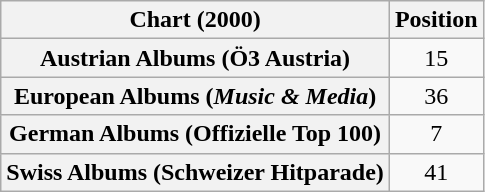<table class="wikitable sortable plainrowheaders" style="text-align:center;">
<tr>
<th scope="col">Chart (2000)</th>
<th scope="col">Position</th>
</tr>
<tr>
<th scope="row">Austrian Albums (Ö3 Austria)</th>
<td>15</td>
</tr>
<tr>
<th scope="row">European Albums (<em>Music & Media</em>)</th>
<td>36</td>
</tr>
<tr>
<th scope="row">German Albums (Offizielle Top 100)</th>
<td>7</td>
</tr>
<tr>
<th scope="row">Swiss Albums (Schweizer Hitparade)</th>
<td>41</td>
</tr>
</table>
